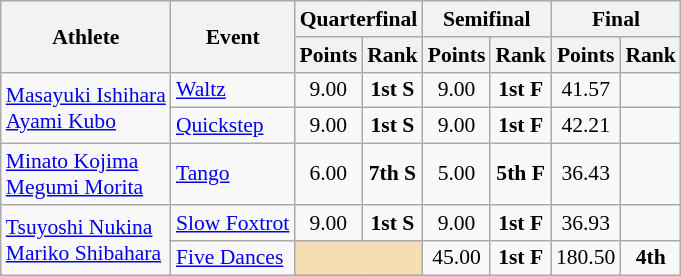<table class=wikitable style="font-size:90%">
<tr>
<th rowspan=2>Athlete</th>
<th rowspan=2>Event</th>
<th colspan=2>Quarterfinal</th>
<th colspan=2>Semifinal</th>
<th colspan=2>Final</th>
</tr>
<tr>
<th>Points</th>
<th>Rank</th>
<th>Points</th>
<th>Rank</th>
<th>Points</th>
<th>Rank</th>
</tr>
<tr>
<td rowspan=2><a href='#'>Masayuki Ishihara</a><br><a href='#'>Ayami Kubo</a></td>
<td><a href='#'>Waltz</a></td>
<td align=center>9.00</td>
<td align=center><strong>1st S</strong></td>
<td align=center>9.00</td>
<td align=center><strong>1st F</strong></td>
<td align=center>41.57</td>
<td align=center></td>
</tr>
<tr>
<td><a href='#'>Quickstep</a></td>
<td align=center>9.00</td>
<td align=center><strong>1st S</strong></td>
<td align=center>9.00</td>
<td align=center><strong>1st F</strong></td>
<td align=center>42.21</td>
<td align=center></td>
</tr>
<tr>
<td><a href='#'>Minato Kojima</a><br><a href='#'>Megumi Morita</a></td>
<td><a href='#'>Tango</a></td>
<td align=center>6.00</td>
<td align=center><strong>7th S</strong></td>
<td align=center>5.00</td>
<td align=center><strong>5th F</strong></td>
<td align=center>36.43</td>
<td align=center></td>
</tr>
<tr>
<td rowspan=2><a href='#'>Tsuyoshi Nukina</a><br><a href='#'>Mariko Shibahara</a></td>
<td><a href='#'>Slow Foxtrot</a></td>
<td align=center>9.00</td>
<td align=center><strong>1st S</strong></td>
<td align=center>9.00</td>
<td align=center><strong>1st F</strong></td>
<td align=center>36.93</td>
<td align=center></td>
</tr>
<tr>
<td><a href='#'>Five Dances</a></td>
<td colspan="2" style="background:wheat;"></td>
<td align=center>45.00</td>
<td align=center><strong>1st F</strong></td>
<td align=center>180.50</td>
<td align=center><strong>4th</strong></td>
</tr>
</table>
